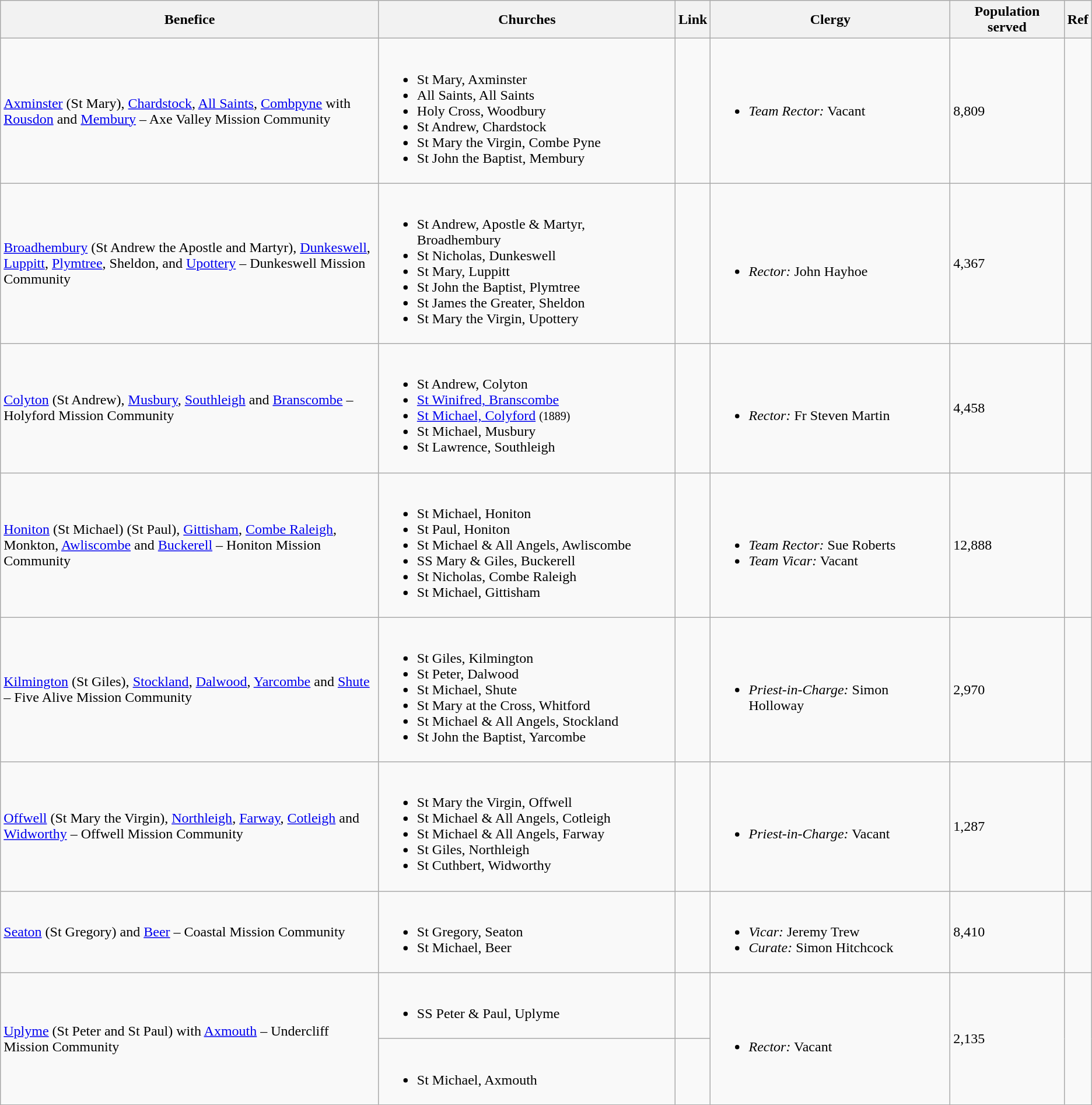<table class="wikitable">
<tr>
<th width="425">Benefice</th>
<th>Churches</th>
<th>Link</th>
<th>Clergy</th>
<th>Population served</th>
<th>Ref</th>
</tr>
<tr>
<td><a href='#'>Axminster</a> (St Mary), <a href='#'>Chardstock</a>, <a href='#'>All Saints</a>, <a href='#'>Combpyne</a> with <a href='#'>Rousdon</a> and <a href='#'>Membury</a> – Axe Valley Mission Community</td>
<td><br><ul><li>St Mary, Axminster </li><li>All Saints, All Saints</li><li>Holy Cross, Woodbury</li><li>St Andrew, Chardstock</li><li>St Mary the Virgin, Combe Pyne</li><li>St John the Baptist, Membury</li></ul></td>
<td><br><td><ul><li><em>Team Rector:</em> Vacant</li></ul></td></td>
<td>8,809</td>
<td></td>
</tr>
<tr>
<td><a href='#'>Broadhembury</a> (St Andrew the Apostle and Martyr), <a href='#'>Dunkeswell</a>, <a href='#'>Luppitt</a>, <a href='#'>Plymtree</a>, Sheldon, and <a href='#'>Upottery</a> – Dunkeswell Mission Community</td>
<td><br><ul><li>St Andrew, Apostle & Martyr, Broadhembury</li><li>St Nicholas, Dunkeswell</li><li>St Mary, Luppitt</li><li>St John the Baptist, Plymtree</li><li>St James the Greater, Sheldon</li><li>St Mary the Virgin, Upottery</li></ul></td>
<td></td>
<td><br><ul><li><em>Rector:</em> John Hayhoe</li></ul></td>
<td>4,367</td>
<td></td>
</tr>
<tr>
<td><a href='#'>Colyton</a> (St Andrew), <a href='#'>Musbury</a>, <a href='#'>Southleigh</a> and <a href='#'>Branscombe</a> – Holyford Mission Community</td>
<td><br><ul><li>St Andrew, Colyton</li><li><a href='#'>St Winifred, Branscombe</a></li><li><a href='#'>St Michael, Colyford</a> <small>(1889)</small></li><li>St Michael, Musbury</li><li>St Lawrence, Southleigh</li></ul></td>
<td></td>
<td><br><ul><li><em>Rector:</em> Fr Steven Martin</li></ul></td>
<td>4,458</td>
<td></td>
</tr>
<tr>
<td><a href='#'>Honiton</a> (St Michael) (St Paul), <a href='#'>Gittisham</a>, <a href='#'>Combe Raleigh</a>, Monkton, <a href='#'>Awliscombe</a> and <a href='#'>Buckerell</a> – Honiton Mission Community</td>
<td><br><ul><li>St Michael, Honiton</li><li>St Paul, Honiton</li><li>St Michael & All Angels, Awliscombe</li><li>SS Mary & Giles, Buckerell</li><li>St Nicholas, Combe Raleigh</li><li>St Michael, Gittisham</li></ul></td>
<td></td>
<td><br><ul><li><em>Team Rector:</em> Sue Roberts</li><li><em>Team Vicar:</em> Vacant</li></ul></td>
<td>12,888</td>
<td></td>
</tr>
<tr>
<td><a href='#'>Kilmington</a> (St Giles), <a href='#'>Stockland</a>, <a href='#'>Dalwood</a>, <a href='#'>Yarcombe</a> and <a href='#'>Shute</a> – Five Alive Mission Community</td>
<td><br><ul><li>St Giles, Kilmington</li><li>St Peter, Dalwood</li><li>St Michael, Shute</li><li>St Mary at the Cross, Whitford</li><li>St Michael & All Angels, Stockland</li><li>St John the Baptist, Yarcombe</li></ul></td>
<td></td>
<td><br><ul><li><em>Priest-in-Charge:</em> Simon Holloway</li></ul></td>
<td>2,970</td>
<td></td>
</tr>
<tr>
<td><a href='#'>Offwell</a> (St Mary the Virgin), <a href='#'>Northleigh</a>, <a href='#'>Farway</a>, <a href='#'>Cotleigh</a> and <a href='#'>Widworthy</a> – Offwell Mission Community</td>
<td><br><ul><li>St Mary the Virgin, Offwell</li><li>St Michael & All Angels, Cotleigh</li><li>St Michael & All Angels, Farway</li><li>St Giles, Northleigh</li><li>St Cuthbert, Widworthy</li></ul></td>
<td></td>
<td><br><ul><li><em>Priest-in-Charge:</em> Vacant</li></ul></td>
<td>1,287</td>
<td></td>
</tr>
<tr>
<td><a href='#'>Seaton</a> (St Gregory) and <a href='#'>Beer</a> – Coastal Mission Community</td>
<td><br><ul><li>St Gregory, Seaton</li><li>St Michael, Beer</li></ul></td>
<td></td>
<td><br><ul><li><em>Vicar:</em> Jeremy Trew</li><li><em>Curate:</em> Simon Hitchcock</li></ul></td>
<td>8,410</td>
<td></td>
</tr>
<tr>
<td rowspan="2"><a href='#'>Uplyme</a> (St Peter and St Paul) with <a href='#'>Axmouth</a> – Undercliff Mission Community</td>
<td><br><ul><li>SS Peter & Paul, Uplyme</li></ul></td>
<td></td>
<td rowspan="2"><br><ul><li><em>Rector:</em> Vacant</li></ul></td>
<td rowspan="2">2,135</td>
<td rowspan="2"></td>
</tr>
<tr>
<td><br><ul><li>St Michael, Axmouth</li></ul></td>
<td></td>
</tr>
</table>
